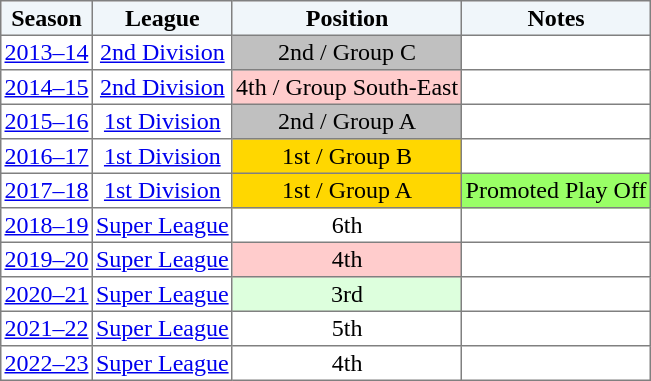<table border="1" cellpadding="2" style="border-collapse:collapse; text-align:center; font-size:normal;">
<tr style="background:#f0f6fa;">
<th>Season</th>
<th>League</th>
<th>Position</th>
<th>Notes</th>
</tr>
<tr>
<td><a href='#'>2013–14</a></td>
<td><a href='#'>2nd Division</a></td>
<td bgcolor=silver>2nd / Group C</td>
<td></td>
</tr>
<tr>
<td><a href='#'>2014–15</a></td>
<td><a href='#'>2nd Division</a></td>
<td bgcolor="#FFCCCC">4th / Group South-East</td>
<td></td>
</tr>
<tr>
<td><a href='#'>2015–16</a></td>
<td><a href='#'>1st Division</a></td>
<td bgcolor=silver>2nd / Group A</td>
<td></td>
</tr>
<tr>
<td><a href='#'>2016–17</a></td>
<td><a href='#'>1st Division</a></td>
<td bgcolor=gold>1st / Group B</td>
<td></td>
</tr>
<tr>
<td><a href='#'>2017–18</a></td>
<td><a href='#'>1st Division</a></td>
<td bgcolor=gold>1st / Group A</td>
<td bgcolor=99FF66>Promoted Play Off</td>
</tr>
<tr>
<td><a href='#'>2018–19</a></td>
<td><a href='#'>Super League</a></td>
<td>6th</td>
<td></td>
</tr>
<tr>
<td><a href='#'>2019–20</a></td>
<td><a href='#'>Super League</a></td>
<td bgcolor="#FFCCCC">4th</td>
<td></td>
</tr>
<tr>
<td><a href='#'>2020–21</a></td>
<td><a href='#'>Super League</a></td>
<td bgcolor="#DDFFDD">3rd</td>
<td></td>
</tr>
<tr>
<td><a href='#'>2021–22</a></td>
<td><a href='#'>Super League</a></td>
<td>5th</td>
<td></td>
</tr>
<tr>
<td><a href='#'>2022–23</a></td>
<td><a href='#'>Super League</a></td>
<td>4th</td>
<td></td>
</tr>
</table>
